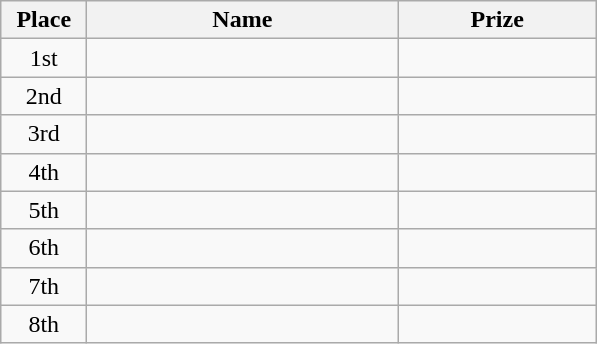<table class="wikitable">
<tr>
<th width="50">Place</th>
<th width="200">Name</th>
<th width="125">Prize</th>
</tr>
<tr>
<td align = "center">1st</td>
<td align = "center"></td>
<td align = "center"></td>
</tr>
<tr>
<td align = "center">2nd</td>
<td align = "center"></td>
<td align = "center"></td>
</tr>
<tr>
<td align = "center">3rd</td>
<td align = "center"></td>
<td align = "center"></td>
</tr>
<tr>
<td align = "center">4th</td>
<td align = "center"></td>
<td align = "center"></td>
</tr>
<tr>
<td align = "center">5th</td>
<td align = "center"></td>
<td align = "center"></td>
</tr>
<tr>
<td align = "center">6th</td>
<td align = "center"></td>
<td align = "center"></td>
</tr>
<tr>
<td align = "center">7th</td>
<td align = "center"></td>
<td align = "center"></td>
</tr>
<tr>
<td align = "center">8th</td>
<td align = "center"></td>
<td align = "center"></td>
</tr>
</table>
